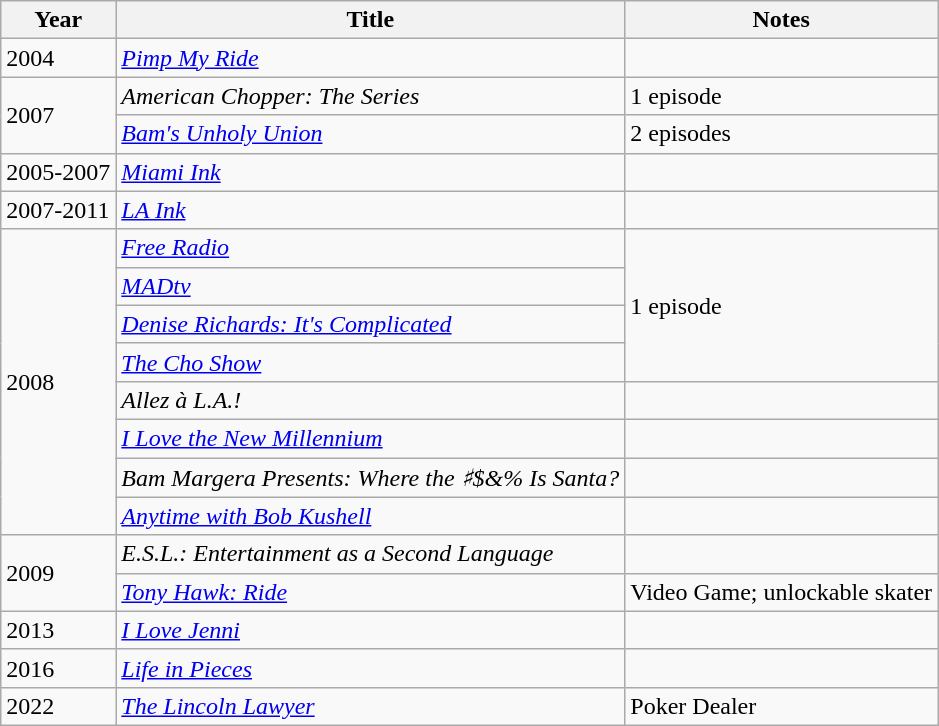<table class="wikitable">
<tr>
<th>Year</th>
<th>Title</th>
<th>Notes</th>
</tr>
<tr>
<td>2004</td>
<td><em><a href='#'>Pimp My Ride</a></em></td>
<td></td>
</tr>
<tr>
<td rowspan="2">2007</td>
<td><em>American Chopper: The Series</em></td>
<td>1 episode</td>
</tr>
<tr>
<td><em><a href='#'>Bam's Unholy Union</a></em></td>
<td>2 episodes</td>
</tr>
<tr>
<td>2005-2007</td>
<td><em><a href='#'>Miami Ink</a></em></td>
<td></td>
</tr>
<tr>
<td>2007-2011</td>
<td><em><a href='#'>LA Ink</a></em></td>
<td></td>
</tr>
<tr>
<td rowspan="8">2008</td>
<td><em><a href='#'>Free Radio</a></em></td>
<td rowspan="4">1 episode</td>
</tr>
<tr>
<td><em><a href='#'>MADtv</a></em></td>
</tr>
<tr>
<td><em><a href='#'>Denise Richards: It's Complicated</a></em></td>
</tr>
<tr>
<td><em><a href='#'>The Cho Show</a></em></td>
</tr>
<tr>
<td><em>Allez à L.A.!</em></td>
<td></td>
</tr>
<tr>
<td><em><a href='#'>I Love the New Millennium</a></em></td>
<td></td>
</tr>
<tr>
<td><em>Bam Margera Presents: Where the ♯$&% Is Santa?</em></td>
<td></td>
</tr>
<tr>
<td><em><a href='#'>Anytime with Bob Kushell</a></em></td>
<td></td>
</tr>
<tr>
<td rowspan="2">2009</td>
<td><em>E.S.L.: Entertainment as a Second Language</em></td>
<td></td>
</tr>
<tr>
<td><em><a href='#'>Tony Hawk: Ride</a></em></td>
<td>Video Game; unlockable skater</td>
</tr>
<tr>
<td>2013</td>
<td><em><a href='#'>I Love Jenni</a></em></td>
<td></td>
</tr>
<tr>
<td>2016</td>
<td><em><a href='#'>Life in Pieces</a></em></td>
<td></td>
</tr>
<tr>
<td>2022</td>
<td><em><a href='#'>The Lincoln Lawyer</a></em></td>
<td>Poker Dealer</td>
</tr>
</table>
